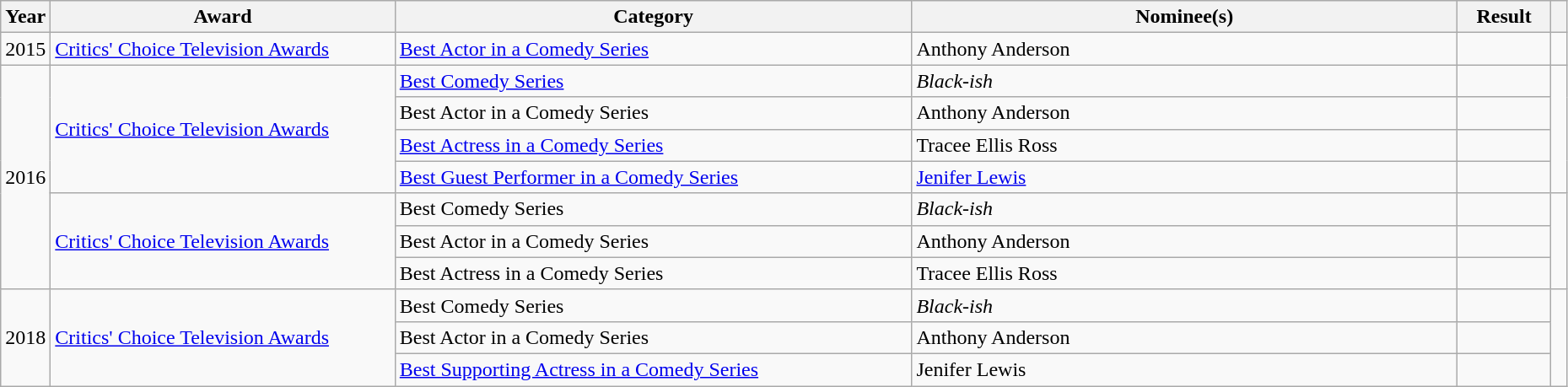<table class="wikitable sortable" style="width:98%">
<tr>
<th scope="col" style="width:3%;">Year</th>
<th scope="col" style="width:22%;">Award</th>
<th scope="col" style="width:33%;">Category</th>
<th>Nominee(s)</th>
<th scope="col" style="width:6%;">Result</th>
<th scope="col" class="unsortable" style="width:1%;"></th>
</tr>
<tr>
<td>2015</td>
<td><a href='#'>Critics' Choice Television Awards</a></td>
<td><a href='#'>Best Actor in a Comedy Series</a></td>
<td>Anthony Anderson</td>
<td></td>
<td></td>
</tr>
<tr>
<td rowspan=7>2016</td>
<td rowspan=4><a href='#'>Critics' Choice Television Awards</a></td>
<td><a href='#'>Best Comedy Series</a></td>
<td><em>Black-ish</em></td>
<td></td>
<td rowspan=4></td>
</tr>
<tr>
<td>Best Actor in a Comedy Series</td>
<td>Anthony Anderson</td>
<td></td>
</tr>
<tr>
<td><a href='#'>Best Actress in a Comedy Series</a></td>
<td>Tracee Ellis Ross</td>
<td></td>
</tr>
<tr>
<td><a href='#'>Best Guest Performer in a Comedy Series</a></td>
<td><a href='#'>Jenifer Lewis</a></td>
<td></td>
</tr>
<tr>
<td rowspan="3"><a href='#'>Critics' Choice Television Awards</a></td>
<td>Best Comedy Series</td>
<td><em>Black-ish</em></td>
<td></td>
<td rowspan="3"></td>
</tr>
<tr>
<td>Best Actor in a Comedy Series</td>
<td>Anthony Anderson</td>
<td></td>
</tr>
<tr>
<td>Best Actress in a Comedy Series</td>
<td>Tracee Ellis Ross</td>
<td></td>
</tr>
<tr>
<td rowspan="3">2018</td>
<td rowspan="3"><a href='#'>Critics' Choice Television Awards</a></td>
<td>Best Comedy Series</td>
<td><em>Black-ish</em></td>
<td></td>
<td rowspan="3"></td>
</tr>
<tr>
<td>Best Actor in a Comedy Series</td>
<td>Anthony Anderson</td>
<td></td>
</tr>
<tr>
<td><a href='#'>Best Supporting Actress in a Comedy Series</a></td>
<td>Jenifer Lewis</td>
<td></td>
</tr>
</table>
